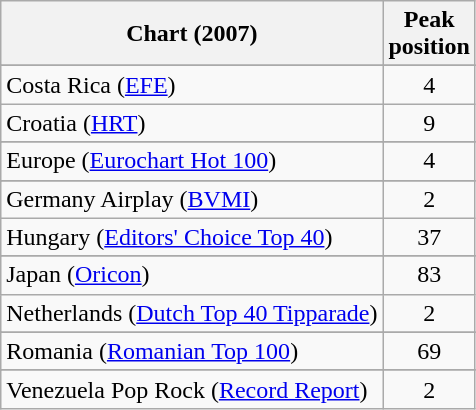<table class="wikitable sortable">
<tr>
<th>Chart (2007)</th>
<th>Peak<br>position</th>
</tr>
<tr>
</tr>
<tr>
</tr>
<tr>
</tr>
<tr>
</tr>
<tr>
</tr>
<tr>
</tr>
<tr>
</tr>
<tr>
</tr>
<tr>
</tr>
<tr>
<td>Costa Rica (<a href='#'>EFE</a>)</td>
<td style="text-align:center;">4</td>
</tr>
<tr>
<td>Croatia (<a href='#'>HRT</a>)</td>
<td style="text-align:center;">9</td>
</tr>
<tr>
</tr>
<tr>
</tr>
<tr>
<td>Europe (<a href='#'>Eurochart Hot 100</a>)</td>
<td style="text-align:center;">4</td>
</tr>
<tr>
</tr>
<tr>
</tr>
<tr>
<td>Germany Airplay (<a href='#'>BVMI</a>)</td>
<td style="text-align:center;">2</td>
</tr>
<tr>
<td>Hungary (<a href='#'>Editors' Choice Top 40</a>)</td>
<td style="text-align:center;">37</td>
</tr>
<tr>
</tr>
<tr>
</tr>
<tr>
<td>Japan (<a href='#'>Oricon</a>)</td>
<td style="text-align:center;">83</td>
</tr>
<tr>
<td>Netherlands (<a href='#'>Dutch Top 40 Tipparade</a>)</td>
<td style="text-align:center;">2</td>
</tr>
<tr>
</tr>
<tr>
</tr>
<tr>
<td>Romania (<a href='#'>Romanian Top 100</a>)</td>
<td style="text-align:center;">69</td>
</tr>
<tr>
</tr>
<tr>
</tr>
<tr>
</tr>
<tr>
</tr>
<tr>
</tr>
<tr>
</tr>
<tr>
</tr>
<tr>
</tr>
<tr>
</tr>
<tr>
<td>Venezuela Pop Rock (<a href='#'>Record Report</a>)</td>
<td style="text-align:center;">2</td>
</tr>
</table>
